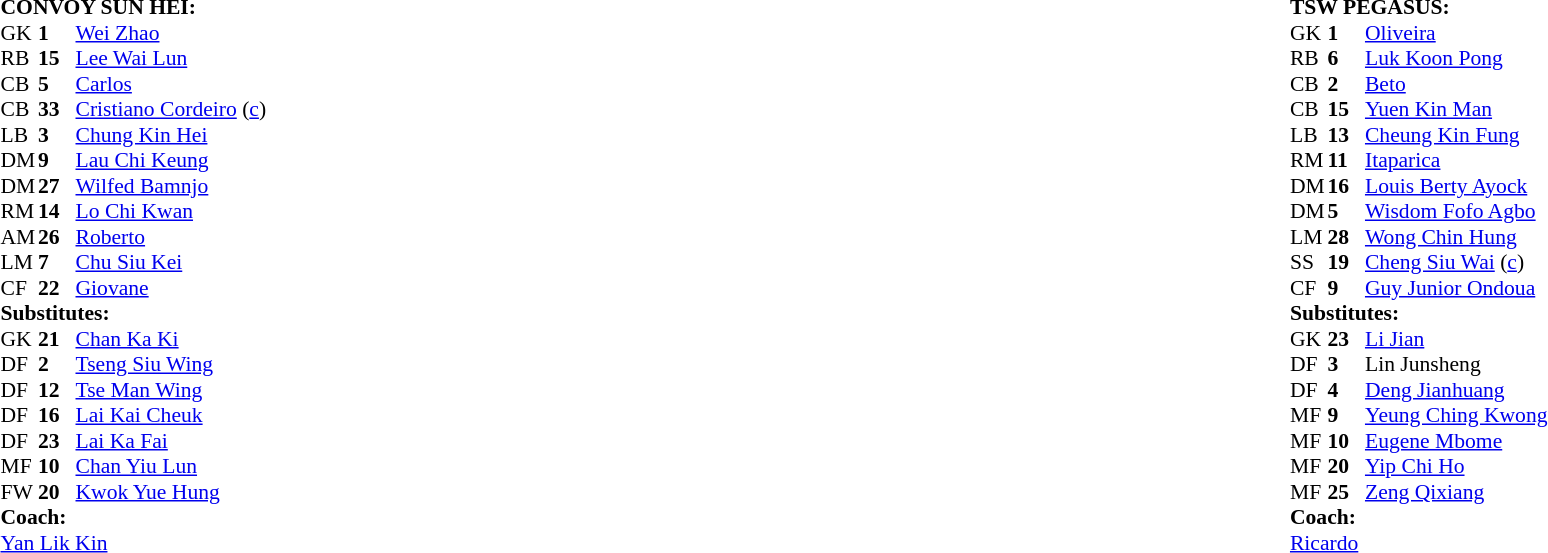<table width="100%">
<tr>
<td valign="top" width="50%"><br><table style="font-size: 90%" cellspacing="0" cellpadding="0">
<tr>
<td colspan="4"><strong>CONVOY SUN HEI:</strong></td>
</tr>
<tr>
<th width="25"></th>
<th width="25"></th>
</tr>
<tr>
<td>GK</td>
<td><strong>1</strong></td>
<td> <a href='#'>Wei Zhao</a></td>
</tr>
<tr>
<td>RB</td>
<td><strong>15</strong></td>
<td> <a href='#'>Lee Wai Lun</a></td>
</tr>
<tr>
<td>CB</td>
<td><strong>5</strong></td>
<td> <a href='#'>Carlos</a></td>
</tr>
<tr>
<td>CB</td>
<td><strong>33</strong></td>
<td> <a href='#'>Cristiano Cordeiro</a> (<a href='#'>c</a>)</td>
</tr>
<tr>
<td>LB</td>
<td><strong>3</strong></td>
<td> <a href='#'>Chung Kin Hei</a></td>
<td></td>
<td></td>
</tr>
<tr>
<td>DM</td>
<td><strong>9</strong></td>
<td> <a href='#'>Lau Chi Keung</a></td>
<td></td>
<td></td>
</tr>
<tr>
<td>DM</td>
<td><strong>27</strong></td>
<td> <a href='#'>Wilfed Bamnjo</a></td>
<td></td>
</tr>
<tr>
<td>RM</td>
<td><strong>14</strong></td>
<td> <a href='#'>Lo Chi Kwan</a></td>
<td></td>
<td></td>
</tr>
<tr>
<td>AM</td>
<td><strong>26</strong></td>
<td> <a href='#'>Roberto</a></td>
<td></td>
</tr>
<tr>
<td>LM</td>
<td><strong>7</strong></td>
<td> <a href='#'>Chu Siu Kei</a></td>
</tr>
<tr>
<td>CF</td>
<td><strong>22</strong></td>
<td> <a href='#'>Giovane</a></td>
</tr>
<tr>
<td colspan=4><strong>Substitutes:</strong></td>
</tr>
<tr>
<td>GK</td>
<td><strong>21</strong></td>
<td> <a href='#'>Chan Ka Ki</a></td>
</tr>
<tr>
<td>DF</td>
<td><strong>2</strong></td>
<td> <a href='#'>Tseng Siu Wing</a></td>
</tr>
<tr>
<td>DF</td>
<td><strong>12</strong></td>
<td> <a href='#'>Tse Man Wing</a></td>
<td></td>
<td></td>
</tr>
<tr>
<td>DF</td>
<td><strong>16</strong></td>
<td> <a href='#'>Lai Kai Cheuk</a></td>
<td></td>
<td></td>
</tr>
<tr>
<td>DF</td>
<td><strong>23</strong></td>
<td> <a href='#'>Lai Ka Fai</a></td>
</tr>
<tr>
<td>MF</td>
<td><strong>10</strong></td>
<td> <a href='#'>Chan Yiu Lun</a></td>
<td></td>
<td></td>
</tr>
<tr>
<td>FW</td>
<td><strong>20</strong></td>
<td> <a href='#'>Kwok Yue Hung</a></td>
</tr>
<tr>
<td colspan=4><strong>Coach:</strong></td>
</tr>
<tr>
<td colspan="4"> <a href='#'>Yan Lik Kin</a></td>
</tr>
</table>
</td>
<td valign="top"></td>
<td valign="top" width="50%"><br><table style="font-size: 90%" cellspacing="0" cellpadding="0" align=center>
<tr>
<td colspan="4"><strong>TSW PEGASUS:</strong></td>
</tr>
<tr>
<th width="25"></th>
<th width="25"></th>
</tr>
<tr>
<td>GK</td>
<td><strong>1</strong></td>
<td> <a href='#'>Oliveira</a></td>
</tr>
<tr>
<td>RB</td>
<td><strong>6</strong></td>
<td> <a href='#'>Luk Koon Pong</a></td>
</tr>
<tr>
<td>CB</td>
<td><strong>2</strong></td>
<td> <a href='#'>Beto</a></td>
</tr>
<tr>
<td>CB</td>
<td><strong>15</strong></td>
<td> <a href='#'>Yuen Kin Man</a></td>
<td></td>
<td></td>
</tr>
<tr>
<td>LB</td>
<td><strong>13</strong></td>
<td> <a href='#'>Cheung Kin Fung</a></td>
</tr>
<tr>
<td>RM</td>
<td><strong>11</strong></td>
<td> <a href='#'>Itaparica</a></td>
<td></td>
<td></td>
</tr>
<tr>
<td>DM</td>
<td><strong>16</strong></td>
<td> <a href='#'>Louis Berty Ayock</a></td>
<td></td>
</tr>
<tr>
<td>DM</td>
<td><strong>5</strong></td>
<td> <a href='#'>Wisdom Fofo Agbo</a></td>
<td></td>
</tr>
<tr>
<td>LM</td>
<td><strong>28</strong></td>
<td> <a href='#'>Wong Chin Hung</a></td>
</tr>
<tr>
<td>SS</td>
<td><strong>19</strong></td>
<td> <a href='#'>Cheng Siu Wai</a> (<a href='#'>c</a>)</td>
<td></td>
<td></td>
</tr>
<tr>
<td>CF</td>
<td><strong>9</strong></td>
<td> <a href='#'>Guy Junior Ondoua</a></td>
</tr>
<tr>
<td colspan=4><strong>Substitutes:</strong></td>
</tr>
<tr>
<td>GK</td>
<td><strong>23</strong></td>
<td> <a href='#'>Li Jian</a></td>
</tr>
<tr>
<td>DF</td>
<td><strong>3</strong></td>
<td> Lin Junsheng</td>
</tr>
<tr>
<td>DF</td>
<td><strong>4</strong></td>
<td> <a href='#'>Deng Jianhuang</a></td>
</tr>
<tr>
<td>MF</td>
<td><strong>9</strong></td>
<td> <a href='#'>Yeung Ching Kwong</a></td>
<td></td>
<td></td>
</tr>
<tr>
<td>MF</td>
<td><strong>10</strong></td>
<td> <a href='#'>Eugene Mbome</a></td>
<td></td>
<td></td>
</tr>
<tr>
<td>MF</td>
<td><strong>20</strong></td>
<td> <a href='#'>Yip Chi Ho</a></td>
<td></td>
<td></td>
</tr>
<tr>
<td>MF</td>
<td><strong>25</strong></td>
<td> <a href='#'>Zeng Qixiang</a></td>
</tr>
<tr>
<td colspan=4><strong>Coach:</strong></td>
</tr>
<tr>
<td colspan="4"> <a href='#'>Ricardo</a></td>
</tr>
<tr>
</tr>
</table>
</td>
</tr>
</table>
